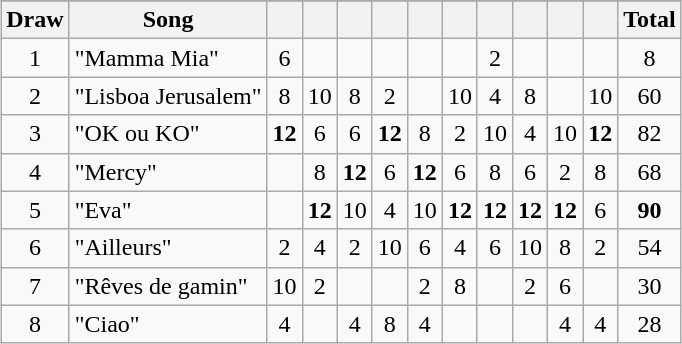<table class="wikitable collapsible" style="margin: 1em auto 1em auto; text-align:center;">
<tr>
</tr>
<tr>
<th>Draw</th>
<th>Song</th>
<th><br><small></small></th>
<th><br><small></small></th>
<th><br><small></small></th>
<th><br><small></small></th>
<th><br><small></small></th>
<th><br><small></small></th>
<th><br><small></small></th>
<th><br><small></small></th>
<th><br><small></small></th>
<th><br><small></small></th>
<th>Total</th>
</tr>
<tr>
<td>1</td>
<td align="left">"Mamma Mia"</td>
<td>6</td>
<td></td>
<td></td>
<td></td>
<td></td>
<td></td>
<td>2</td>
<td></td>
<td></td>
<td></td>
<td>8</td>
</tr>
<tr>
<td>2</td>
<td align="left">"Lisboa Jerusalem"</td>
<td>8</td>
<td>10</td>
<td>8</td>
<td>2</td>
<td></td>
<td>10</td>
<td>4</td>
<td>8</td>
<td></td>
<td>10</td>
<td>60</td>
</tr>
<tr>
<td>3</td>
<td align="left">"OK ou KO"</td>
<td><strong>12</strong></td>
<td>6</td>
<td>6</td>
<td><strong>12</strong></td>
<td>8</td>
<td>2</td>
<td>10</td>
<td>4</td>
<td>10</td>
<td><strong>12</strong></td>
<td>82</td>
</tr>
<tr>
<td>4</td>
<td align="left">"Mercy"</td>
<td></td>
<td>8</td>
<td><strong>12</strong></td>
<td>6</td>
<td><strong>12</strong></td>
<td>6</td>
<td>8</td>
<td>6</td>
<td>2</td>
<td>8</td>
<td>68</td>
</tr>
<tr>
<td>5</td>
<td align="left">"Eva"</td>
<td></td>
<td><strong>12</strong></td>
<td>10</td>
<td>4</td>
<td>10</td>
<td><strong>12</strong></td>
<td><strong>12</strong></td>
<td><strong>12</strong></td>
<td><strong>12</strong></td>
<td>6</td>
<td><strong>90</strong></td>
</tr>
<tr>
<td>6</td>
<td align="left">"Ailleurs"</td>
<td>2</td>
<td>4</td>
<td>2</td>
<td>10</td>
<td>6</td>
<td>4</td>
<td>6</td>
<td>10</td>
<td>8</td>
<td>2</td>
<td>54</td>
</tr>
<tr>
<td>7</td>
<td align="left">"Rêves de gamin"</td>
<td>10</td>
<td>2</td>
<td></td>
<td></td>
<td>2</td>
<td>8</td>
<td></td>
<td>2</td>
<td>6</td>
<td></td>
<td>30</td>
</tr>
<tr>
<td>8</td>
<td align="left">"Ciao"</td>
<td>4</td>
<td></td>
<td>4</td>
<td>8</td>
<td>4</td>
<td></td>
<td></td>
<td></td>
<td>4</td>
<td>4</td>
<td>28</td>
</tr>
</table>
